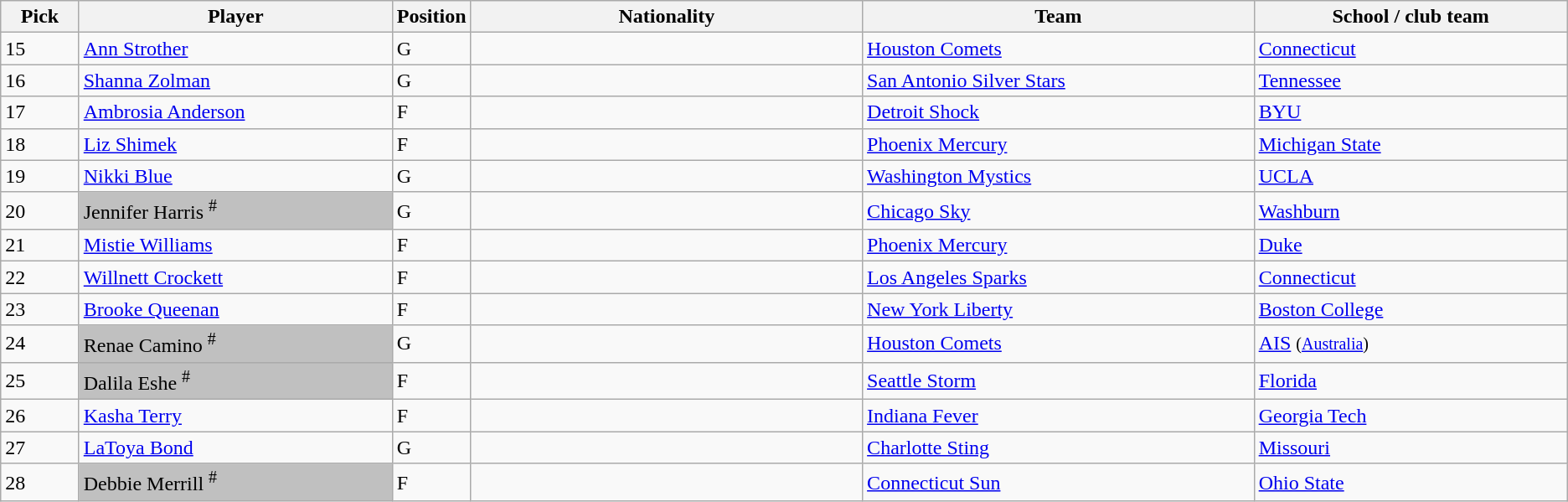<table class="wikitable sortable">
<tr>
<th style="width:5%;">Pick</th>
<th style="width:20%;">Player</th>
<th style="width:5%;">Position</th>
<th style="width:25%;">Nationality</th>
<th style="width:25%;">Team</th>
<th style="width:20%;">School / club team</th>
</tr>
<tr>
<td>15</td>
<td><a href='#'>Ann Strother</a> </td>
<td>G</td>
<td></td>
<td><a href='#'>Houston Comets</a> </td>
<td><a href='#'>Connecticut</a></td>
</tr>
<tr>
<td>16</td>
<td><a href='#'>Shanna Zolman</a></td>
<td>G</td>
<td></td>
<td><a href='#'>San Antonio Silver Stars</a></td>
<td><a href='#'>Tennessee</a></td>
</tr>
<tr>
<td>17</td>
<td><a href='#'>Ambrosia Anderson</a> </td>
<td>F</td>
<td></td>
<td><a href='#'>Detroit Shock</a> </td>
<td><a href='#'>BYU</a></td>
</tr>
<tr>
<td>18</td>
<td><a href='#'>Liz Shimek</a> </td>
<td>F</td>
<td></td>
<td><a href='#'>Phoenix Mercury</a></td>
<td><a href='#'>Michigan State</a></td>
</tr>
<tr>
<td>19</td>
<td><a href='#'>Nikki Blue</a></td>
<td>G</td>
<td></td>
<td><a href='#'>Washington Mystics</a></td>
<td><a href='#'>UCLA</a></td>
</tr>
<tr>
<td>20</td>
<td bgcolor=#C0C0C0>Jennifer Harris <sup>#</sup></td>
<td>G</td>
<td></td>
<td><a href='#'>Chicago Sky</a></td>
<td><a href='#'>Washburn</a></td>
</tr>
<tr>
<td>21</td>
<td><a href='#'>Mistie Williams</a> </td>
<td>F</td>
<td></td>
<td><a href='#'>Phoenix Mercury</a> </td>
<td><a href='#'>Duke</a></td>
</tr>
<tr>
<td>22</td>
<td><a href='#'>Willnett Crockett</a></td>
<td>F</td>
<td></td>
<td><a href='#'>Los Angeles Sparks</a></td>
<td><a href='#'>Connecticut</a></td>
</tr>
<tr>
<td>23</td>
<td><a href='#'>Brooke Queenan</a></td>
<td>F</td>
<td></td>
<td><a href='#'>New York Liberty</a></td>
<td><a href='#'>Boston College</a></td>
</tr>
<tr>
<td>24</td>
<td bgcolor=#C0C0C0>Renae Camino <sup>#</sup></td>
<td>G</td>
<td></td>
<td><a href='#'>Houston Comets</a></td>
<td><a href='#'>AIS</a> <small>(<a href='#'>Australia</a>)</small></td>
</tr>
<tr>
<td>25</td>
<td bgcolor=#C0C0C0>Dalila Eshe <sup>#</sup></td>
<td>F</td>
<td></td>
<td><a href='#'>Seattle Storm</a></td>
<td><a href='#'>Florida</a></td>
</tr>
<tr>
<td>26</td>
<td><a href='#'>Kasha Terry</a></td>
<td>F</td>
<td></td>
<td><a href='#'>Indiana Fever</a></td>
<td><a href='#'>Georgia Tech</a></td>
</tr>
<tr>
<td>27</td>
<td><a href='#'>LaToya Bond</a></td>
<td>G</td>
<td></td>
<td><a href='#'>Charlotte Sting</a> </td>
<td><a href='#'>Missouri</a></td>
</tr>
<tr>
<td>28</td>
<td bgcolor=#C0C0C0>Debbie Merrill <sup>#</sup></td>
<td>F</td>
<td></td>
<td><a href='#'>Connecticut Sun</a></td>
<td><a href='#'>Ohio State</a></td>
</tr>
</table>
